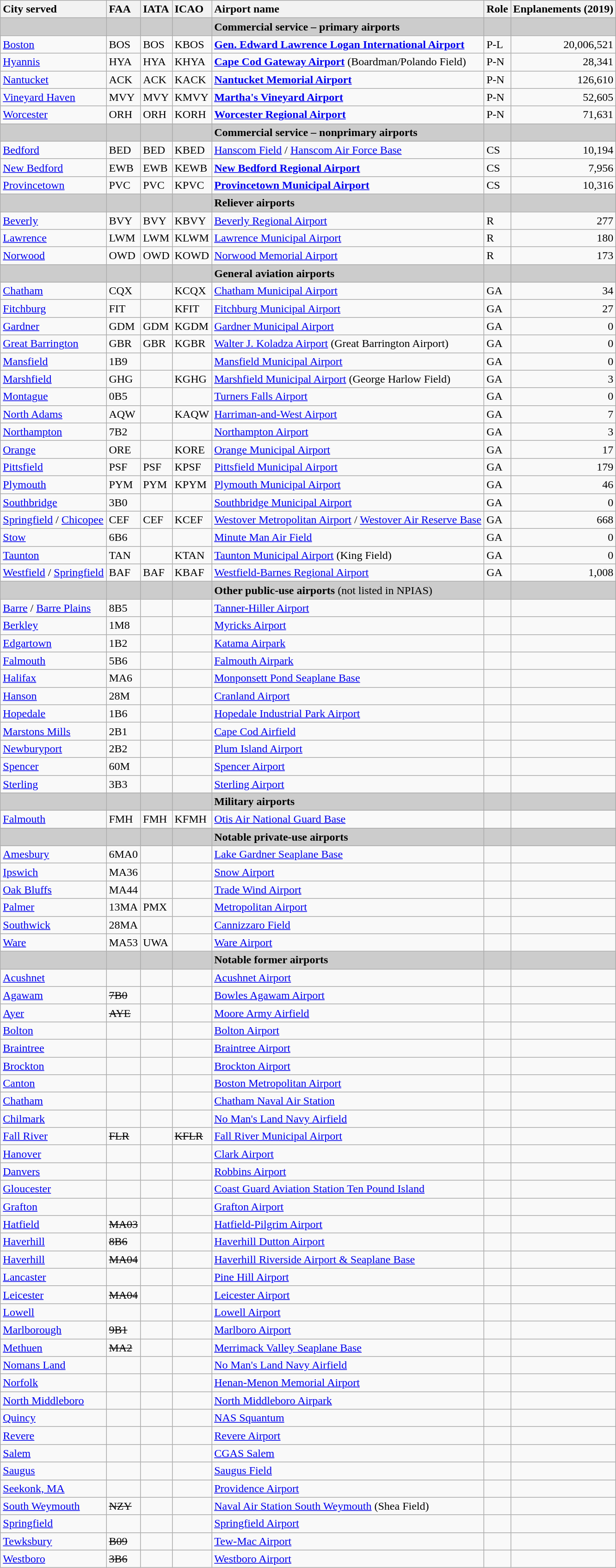<table class="wikitable sortable">
<tr valign=baseline>
<th style="white-space:nowrap; text-align:left;">City served</th>
<th style="white-space:nowrap; text-align:left;">FAA</th>
<th style="white-space:nowrap; text-align:left;">IATA</th>
<th style="white-space:nowrap; text-align:left;">ICAO</th>
<th style="white-space:nowrap; text-align:left;">Airport name</th>
<th style="white-space:nowrap; text-align:left;">Role</th>
<th style="white-space:nowrap; text-align:right;">Enplanements (2019)</th>
</tr>
<tr style="background:#CCCCCC;">
<td></td>
<td></td>
<td></td>
<td></td>
<td><strong>Commercial service – primary airports</strong></td>
<td></td>
<td><br><onlyinclude></td>
</tr>
<tr valign=top>
<td><a href='#'>Boston</a></td>
<td>BOS</td>
<td>BOS</td>
<td>KBOS</td>
<td><strong><a href='#'>Gen. Edward Lawrence Logan International Airport</a></strong></td>
<td>P-L</td>
<td align=right>20,006,521</td>
</tr>
<tr valign=top>
<td><a href='#'>Hyannis</a></td>
<td>HYA</td>
<td>HYA</td>
<td>KHYA</td>
<td><strong><a href='#'>Cape Cod Gateway Airport</a></strong> (Boardman/Polando Field)</td>
<td>P-N</td>
<td align=right>28,341</td>
</tr>
<tr valign=top>
<td><a href='#'>Nantucket</a></td>
<td>ACK</td>
<td>ACK</td>
<td>KACK</td>
<td><strong><a href='#'>Nantucket Memorial Airport</a></strong></td>
<td>P-N</td>
<td align=right>126,610</td>
</tr>
<tr valign=top>
<td><a href='#'>Vineyard Haven</a></td>
<td>MVY</td>
<td>MVY</td>
<td>KMVY</td>
<td><strong><a href='#'>Martha's Vineyard Airport</a></strong></td>
<td>P-N</td>
<td align=right>52,605</td>
</tr>
<tr valign=top>
<td><a href='#'>Worcester</a></td>
<td>ORH</td>
<td>ORH</td>
<td>KORH</td>
<td><strong><a href='#'>Worcester Regional Airport</a></strong></td>
<td>P-N</td>
<td align=right>71,631<br></onlyinclude></td>
</tr>
<tr style="background:#CCCCCC;">
<td></td>
<td></td>
<td></td>
<td></td>
<td><strong>Commercial service – nonprimary airports</strong></td>
<td></td>
<td></td>
</tr>
<tr valign=top>
<td><a href='#'>Bedford</a></td>
<td>BED</td>
<td>BED</td>
<td>KBED</td>
<td><a href='#'>Hanscom Field</a> / <a href='#'>Hanscom Air Force Base</a></td>
<td>CS</td>
<td align=right>10,194</td>
</tr>
<tr valign=top>
<td><a href='#'>New Bedford</a></td>
<td>EWB</td>
<td>EWB</td>
<td>KEWB</td>
<td><strong><a href='#'>New Bedford Regional Airport</a></strong></td>
<td>CS</td>
<td align=right>7,956</td>
</tr>
<tr valign=top>
<td><a href='#'>Provincetown</a></td>
<td>PVC</td>
<td>PVC</td>
<td>KPVC</td>
<td><strong><a href='#'>Provincetown Municipal Airport</a></strong></td>
<td>CS</td>
<td align=right>10,316</td>
</tr>
<tr style="background:#CCCCCC;">
<td></td>
<td></td>
<td></td>
<td></td>
<td><strong>Reliever airports</strong></td>
<td></td>
<td></td>
</tr>
<tr valign=top>
<td><a href='#'>Beverly</a></td>
<td>BVY</td>
<td>BVY</td>
<td>KBVY</td>
<td><a href='#'>Beverly Regional Airport</a></td>
<td>R</td>
<td align=right>277</td>
</tr>
<tr valign=top>
<td><a href='#'>Lawrence</a></td>
<td>LWM</td>
<td>LWM</td>
<td>KLWM</td>
<td><a href='#'>Lawrence Municipal Airport</a></td>
<td>R</td>
<td align=right>180</td>
</tr>
<tr valign=top>
<td><a href='#'>Norwood</a></td>
<td>OWD</td>
<td>OWD</td>
<td>KOWD</td>
<td><a href='#'>Norwood Memorial Airport</a></td>
<td>R</td>
<td align=right>173</td>
</tr>
<tr style="background:#CCCCCC;">
<td></td>
<td></td>
<td></td>
<td></td>
<td><strong>General aviation airports</strong></td>
<td></td>
<td></td>
</tr>
<tr valign=top>
<td><a href='#'>Chatham</a></td>
<td>CQX</td>
<td></td>
<td>KCQX</td>
<td><a href='#'>Chatham Municipal Airport</a></td>
<td>GA</td>
<td align=right>34</td>
</tr>
<tr valign=top>
<td><a href='#'>Fitchburg</a></td>
<td>FIT</td>
<td></td>
<td>KFIT</td>
<td><a href='#'>Fitchburg Municipal Airport</a></td>
<td>GA</td>
<td align=right>27</td>
</tr>
<tr valign=top>
<td><a href='#'>Gardner</a></td>
<td>GDM</td>
<td>GDM</td>
<td>KGDM</td>
<td><a href='#'>Gardner Municipal Airport</a></td>
<td>GA</td>
<td align=right>0</td>
</tr>
<tr valign=top>
<td><a href='#'>Great Barrington</a></td>
<td>GBR</td>
<td>GBR</td>
<td>KGBR</td>
<td><a href='#'>Walter J. Koladza Airport</a> (Great Barrington Airport)</td>
<td>GA</td>
<td align=right>0</td>
</tr>
<tr valign=top>
<td><a href='#'>Mansfield</a></td>
<td>1B9</td>
<td></td>
<td></td>
<td><a href='#'>Mansfield Municipal Airport</a></td>
<td>GA</td>
<td align=right>0</td>
</tr>
<tr valign=top>
<td><a href='#'>Marshfield</a></td>
<td>GHG </td>
<td></td>
<td>KGHG</td>
<td><a href='#'>Marshfield Municipal Airport</a> (George Harlow Field)</td>
<td>GA</td>
<td align=right>3</td>
</tr>
<tr valign=top>
<td><a href='#'>Montague</a></td>
<td>0B5</td>
<td></td>
<td></td>
<td><a href='#'>Turners Falls Airport</a></td>
<td>GA</td>
<td align=right>0</td>
</tr>
<tr valign=top>
<td><a href='#'>North Adams</a></td>
<td>AQW</td>
<td></td>
<td>KAQW</td>
<td><a href='#'>Harriman-and-West Airport</a></td>
<td>GA</td>
<td align=right>7</td>
</tr>
<tr valign=top>
<td><a href='#'>Northampton</a></td>
<td>7B2</td>
<td></td>
<td></td>
<td><a href='#'>Northampton Airport</a></td>
<td>GA</td>
<td align=right>3</td>
</tr>
<tr valign=top>
<td><a href='#'>Orange</a></td>
<td>ORE</td>
<td></td>
<td>KORE</td>
<td><a href='#'>Orange Municipal Airport</a></td>
<td>GA</td>
<td align=right>17</td>
</tr>
<tr valign=top>
<td><a href='#'>Pittsfield</a></td>
<td>PSF</td>
<td>PSF</td>
<td>KPSF</td>
<td><a href='#'>Pittsfield Municipal Airport</a></td>
<td>GA</td>
<td align=right>179</td>
</tr>
<tr valign=top>
<td><a href='#'>Plymouth</a></td>
<td>PYM</td>
<td>PYM</td>
<td>KPYM</td>
<td><a href='#'>Plymouth Municipal Airport</a></td>
<td>GA</td>
<td align=right>46</td>
</tr>
<tr valign=top>
<td><a href='#'>Southbridge</a></td>
<td>3B0</td>
<td></td>
<td></td>
<td><a href='#'>Southbridge Municipal Airport</a></td>
<td>GA</td>
<td align=right>0</td>
</tr>
<tr valign=top>
<td><a href='#'>Springfield</a> / <a href='#'>Chicopee</a></td>
<td>CEF</td>
<td>CEF</td>
<td>KCEF</td>
<td><a href='#'>Westover Metropolitan Airport</a> / <a href='#'>Westover Air Reserve Base</a></td>
<td>GA</td>
<td align=right>668</td>
</tr>
<tr valign=top>
<td><a href='#'>Stow</a></td>
<td>6B6</td>
<td></td>
<td></td>
<td><a href='#'>Minute Man Air Field</a></td>
<td>GA</td>
<td align=right>0</td>
</tr>
<tr valign=top>
<td><a href='#'>Taunton</a></td>
<td>TAN</td>
<td></td>
<td>KTAN</td>
<td><a href='#'>Taunton Municipal Airport</a> (King Field)</td>
<td>GA</td>
<td align=right>0</td>
</tr>
<tr valign=top>
<td><a href='#'>Westfield</a> / <a href='#'>Springfield</a></td>
<td>BAF</td>
<td>BAF</td>
<td>KBAF</td>
<td><a href='#'>Westfield-Barnes Regional Airport</a></td>
<td>GA</td>
<td align=right>1,008</td>
</tr>
<tr style="background:#CCCCCC;">
<td></td>
<td></td>
<td></td>
<td></td>
<td><strong>Other public-use airports</strong> (not listed in NPIAS)</td>
<td></td>
<td></td>
</tr>
<tr valign=top>
<td><a href='#'>Barre</a> / <a href='#'>Barre Plains</a></td>
<td>8B5</td>
<td></td>
<td></td>
<td><a href='#'>Tanner-Hiller Airport</a></td>
<td></td>
<td></td>
</tr>
<tr valign=top>
<td><a href='#'>Berkley</a></td>
<td>1M8</td>
<td></td>
<td></td>
<td><a href='#'>Myricks Airport</a></td>
<td></td>
<td></td>
</tr>
<tr valign=top>
<td><a href='#'>Edgartown</a></td>
<td>1B2</td>
<td></td>
<td></td>
<td><a href='#'>Katama Airpark</a></td>
<td></td>
<td></td>
</tr>
<tr valign=top>
<td><a href='#'>Falmouth</a></td>
<td>5B6</td>
<td></td>
<td></td>
<td><a href='#'>Falmouth Airpark</a></td>
<td></td>
<td></td>
</tr>
<tr valign=top>
<td><a href='#'>Halifax</a></td>
<td>MA6</td>
<td></td>
<td></td>
<td><a href='#'>Monponsett Pond Seaplane Base</a></td>
<td></td>
<td></td>
</tr>
<tr valign=top>
<td><a href='#'>Hanson</a></td>
<td>28M</td>
<td></td>
<td></td>
<td><a href='#'>Cranland Airport</a></td>
<td></td>
<td></td>
</tr>
<tr valign=top>
<td><a href='#'>Hopedale</a></td>
<td>1B6</td>
<td></td>
<td></td>
<td><a href='#'>Hopedale Industrial Park Airport</a></td>
<td></td>
<td></td>
</tr>
<tr valign=top>
<td><a href='#'>Marstons Mills</a></td>
<td>2B1</td>
<td></td>
<td></td>
<td><a href='#'>Cape Cod Airfield</a></td>
<td></td>
<td></td>
</tr>
<tr valign=top>
<td><a href='#'>Newburyport</a></td>
<td>2B2</td>
<td></td>
<td></td>
<td><a href='#'>Plum Island Airport</a></td>
<td></td>
<td></td>
</tr>
<tr valign=top>
<td><a href='#'>Spencer</a></td>
<td>60M</td>
<td></td>
<td></td>
<td><a href='#'>Spencer Airport</a></td>
<td></td>
<td></td>
</tr>
<tr valign=top>
<td><a href='#'>Sterling</a></td>
<td>3B3</td>
<td></td>
<td></td>
<td><a href='#'>Sterling Airport</a></td>
<td></td>
<td></td>
</tr>
<tr style="background:#CCCCCC;">
<td></td>
<td></td>
<td></td>
<td></td>
<td><strong>Military airports</strong></td>
<td></td>
<td></td>
</tr>
<tr valign=top>
<td><a href='#'>Falmouth</a></td>
<td>FMH</td>
<td>FMH</td>
<td>KFMH</td>
<td><a href='#'>Otis Air National Guard Base</a></td>
<td></td>
<td></td>
</tr>
<tr style="background:#CCCCCC;">
<td></td>
<td></td>
<td></td>
<td></td>
<td><strong>Notable private-use airports</strong></td>
<td></td>
<td></td>
</tr>
<tr valign=top>
<td><a href='#'>Amesbury</a></td>
<td>6MA0</td>
<td></td>
<td></td>
<td><a href='#'>Lake Gardner Seaplane Base</a></td>
<td></td>
<td></td>
</tr>
<tr valign=top>
<td><a href='#'>Ipswich</a></td>
<td>MA36 </td>
<td></td>
<td></td>
<td><a href='#'>Snow Airport</a> </td>
<td></td>
<td></td>
</tr>
<tr valign=top>
<td><a href='#'>Oak Bluffs</a></td>
<td>MA44</td>
<td></td>
<td></td>
<td><a href='#'>Trade Wind Airport</a></td>
<td></td>
<td></td>
</tr>
<tr valign=top>
<td><a href='#'>Palmer</a></td>
<td>13MA </td>
<td>PMX</td>
<td></td>
<td><a href='#'>Metropolitan Airport</a> </td>
<td></td>
<td></td>
</tr>
<tr valign=top>
<td><a href='#'>Southwick</a></td>
<td>28MA</td>
<td></td>
<td></td>
<td><a href='#'>Cannizzaro Field</a></td>
<td></td>
<td></td>
</tr>
<tr valign=top>
<td><a href='#'>Ware</a></td>
<td>MA53 </td>
<td>UWA</td>
<td></td>
<td><a href='#'>Ware Airport</a> </td>
<td></td>
<td></td>
</tr>
<tr style="background:#CCCCCC;">
<td></td>
<td></td>
<td></td>
<td></td>
<td><strong>Notable former airports</strong></td>
<td></td>
<td></td>
</tr>
<tr valign=top>
<td><a href='#'>Acushnet</a></td>
<td></td>
<td></td>
<td></td>
<td><a href='#'>Acushnet Airport</a> </td>
<td></td>
<td></td>
</tr>
<tr valign=top>
<td><a href='#'>Agawam</a></td>
<td><s>7B0</s></td>
<td></td>
<td></td>
<td><a href='#'>Bowles Agawam Airport</a> </td>
<td></td>
<td></td>
</tr>
<tr valign=top>
<td><a href='#'>Ayer</a></td>
<td><s>AYE</s></td>
<td></td>
<td></td>
<td><a href='#'>Moore Army Airfield</a> </td>
<td></td>
<td></td>
</tr>
<tr valign=top>
<td><a href='#'>Bolton</a></td>
<td></td>
<td></td>
<td></td>
<td><a href='#'>Bolton Airport</a> </td>
<td></td>
<td></td>
</tr>
<tr valign=top>
<td><a href='#'>Braintree</a></td>
<td></td>
<td></td>
<td></td>
<td><a href='#'>Braintree Airport</a> </td>
<td></td>
<td></td>
</tr>
<tr valign=top>
<td><a href='#'>Brockton</a></td>
<td></td>
<td></td>
<td></td>
<td><a href='#'>Brockton Airport</a> </td>
<td></td>
<td></td>
</tr>
<tr valign=top>
<td><a href='#'>Canton</a></td>
<td></td>
<td></td>
<td></td>
<td><a href='#'>Boston Metropolitan Airport</a> </td>
<td></td>
<td></td>
</tr>
<tr valign=top>
<td><a href='#'>Chatham</a></td>
<td></td>
<td></td>
<td></td>
<td><a href='#'>Chatham Naval Air Station</a></td>
<td></td>
<td></td>
</tr>
<tr valign=top>
<td><a href='#'>Chilmark</a></td>
<td></td>
<td></td>
<td></td>
<td><a href='#'>No Man's Land Navy Airfield</a></td>
<td></td>
<td></td>
</tr>
<tr valign=top>
<td><a href='#'>Fall River</a></td>
<td><s>FLR</s></td>
<td></td>
<td><s>KFLR</s></td>
<td><a href='#'>Fall River Municipal Airport</a> </td>
<td></td>
<td></td>
</tr>
<tr valign=top>
<td><a href='#'>Hanover</a></td>
<td></td>
<td></td>
<td></td>
<td><a href='#'>Clark Airport</a> </td>
<td></td>
<td></td>
</tr>
<tr valign=top>
<td><a href='#'>Danvers</a></td>
<td></td>
<td></td>
<td></td>
<td><a href='#'>Robbins Airport</a> </td>
<td></td>
<td></td>
</tr>
<tr valign=top>
<td><a href='#'>Gloucester</a></td>
<td></td>
<td></td>
<td></td>
<td><a href='#'>Coast Guard Aviation Station Ten Pound Island</a></td>
<td></td>
<td></td>
</tr>
<tr valign=top>
<td><a href='#'>Grafton</a></td>
<td></td>
<td></td>
<td></td>
<td><a href='#'>Grafton Airport</a> </td>
<td></td>
<td></td>
</tr>
<tr valign=top>
<td><a href='#'>Hatfield</a></td>
<td><s>MA03</s></td>
<td></td>
<td></td>
<td><a href='#'>Hatfield-Pilgrim Airport</a> </td>
<td></td>
<td></td>
</tr>
<tr valign=top>
<td><a href='#'>Haverhill</a></td>
<td><s>8B6</s></td>
<td></td>
<td></td>
<td><a href='#'>Haverhill Dutton Airport</a> </td>
<td></td>
<td></td>
</tr>
<tr valign=top>
<td><a href='#'>Haverhill</a></td>
<td><s>MA04</s></td>
<td></td>
<td></td>
<td><a href='#'>Haverhill Riverside Airport & Seaplane Base</a> </td>
<td></td>
<td></td>
</tr>
<tr valign=top>
<td><a href='#'>Lancaster</a></td>
<td></td>
<td></td>
<td></td>
<td><a href='#'>Pine Hill Airport</a> </td>
<td></td>
<td></td>
</tr>
<tr valign=top>
<td><a href='#'>Leicester</a></td>
<td><s>MA04</s></td>
<td></td>
<td></td>
<td><a href='#'>Leicester Airport</a> </td>
<td></td>
<td></td>
</tr>
<tr valign=top>
<td><a href='#'>Lowell</a></td>
<td></td>
<td></td>
<td></td>
<td><a href='#'>Lowell Airport</a></td>
<td></td>
<td></td>
</tr>
<tr valign=top>
<td><a href='#'>Marlborough</a></td>
<td><s>9B1</s></td>
<td></td>
<td></td>
<td><a href='#'>Marlboro Airport</a></td>
<td></td>
<td></td>
</tr>
<tr valign=top>
<td><a href='#'>Methuen</a></td>
<td><s>MA2</s></td>
<td></td>
<td></td>
<td><a href='#'>Merrimack Valley Seaplane Base</a></td>
<td></td>
<td></td>
</tr>
<tr valign=top>
<td><a href='#'>Nomans Land</a></td>
<td></td>
<td></td>
<td></td>
<td><a href='#'>No Man's Land Navy Airfield</a></td>
<td></td>
<td></td>
</tr>
<tr valign=top>
<td><a href='#'>Norfolk</a></td>
<td></td>
<td></td>
<td></td>
<td><a href='#'>Henan-Menon Memorial Airport</a> </td>
<td></td>
<td></td>
</tr>
<tr valign=top>
<td><a href='#'>North Middleboro</a></td>
<td></td>
<td></td>
<td></td>
<td><a href='#'>North Middleboro Airpark</a> </td>
<td></td>
<td></td>
</tr>
<tr valign=top>
<td><a href='#'>Quincy</a></td>
<td></td>
<td></td>
<td></td>
<td><a href='#'>NAS Squantum</a></td>
<td></td>
<td></td>
</tr>
<tr valign=top>
<td><a href='#'>Revere</a></td>
<td></td>
<td></td>
<td></td>
<td><a href='#'>Revere Airport</a> </td>
<td></td>
<td></td>
</tr>
<tr valign=top>
<td><a href='#'>Salem</a></td>
<td></td>
<td></td>
<td></td>
<td><a href='#'>CGAS Salem</a></td>
<td></td>
<td></td>
</tr>
<tr valign=top>
<td><a href='#'>Saugus</a></td>
<td></td>
<td></td>
<td></td>
<td><a href='#'>Saugus Field</a></td>
<td></td>
<td></td>
</tr>
<tr valign=top>
<td><a href='#'>Seekonk, MA</a></td>
<td></td>
<td></td>
<td></td>
<td><a href='#'>Providence Airport</a> </td>
<td></td>
<td></td>
</tr>
<tr valign=top>
<td><a href='#'>South Weymouth</a></td>
<td><s>NZY</s></td>
<td></td>
<td></td>
<td><a href='#'>Naval Air Station South Weymouth</a> (Shea Field)</td>
<td></td>
<td></td>
</tr>
<tr valign=top>
<td><a href='#'>Springfield</a></td>
<td></td>
<td></td>
<td></td>
<td><a href='#'>Springfield Airport</a> </td>
<td></td>
<td></td>
</tr>
<tr valign=top>
<td><a href='#'>Tewksbury</a></td>
<td><s>B09</s></td>
<td></td>
<td></td>
<td><a href='#'>Tew-Mac Airport</a> </td>
<td></td>
<td></td>
</tr>
<tr valign=top>
<td><a href='#'>Westboro</a></td>
<td><s>3B6</s></td>
<td></td>
<td></td>
<td><a href='#'>Westboro Airport</a> </td>
<td></td>
<td></td>
</tr>
</table>
